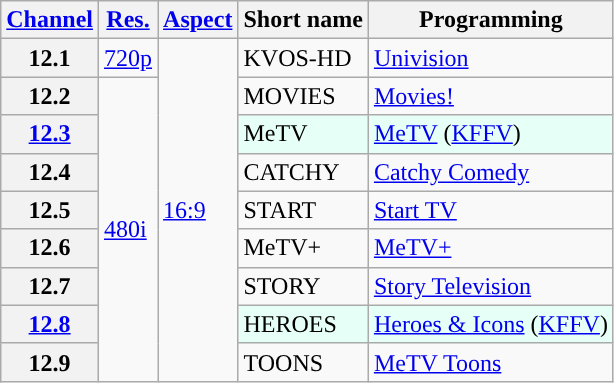<table class="wikitable">
<tr>
<th scope = "col"><a href='#'>Channel</a></th>
<th scope = "col"><a href='#'>Res.</a></th>
<th scope = "col"><a href='#'>Aspect</a></th>
<th scope = "col">Short name</th>
<th scope = "col">Programming</th>
</tr>
<tr>
<th scope = "row">12.1</th>
<td><a href='#'>720p</a></td>
<td rowspan="9"><a href='#'>16:9</a></td>
<td>KVOS-HD</td>
<td><a href='#'>Univision</a></td>
</tr>
<tr>
<th scope = "row">12.2</th>
<td rowspan="8"><a href='#'>480i</a></td>
<td>MOVIES</td>
<td><a href='#'>Movies!</a></td>
</tr>
<tr style="background-color: #E6FFF7;">
<th scope = "row"><a href='#'>12.3</a></th>
<td>MeTV</td>
<td><a href='#'>MeTV</a> (<a href='#'>KFFV</a>)</td>
</tr>
<tr>
<th scope = "row">12.4</th>
<td>CATCHY</td>
<td><a href='#'>Catchy Comedy</a></td>
</tr>
<tr>
<th scope = "row">12.5</th>
<td>START</td>
<td><a href='#'>Start TV</a></td>
</tr>
<tr>
<th scope = "row">12.6</th>
<td>MeTV+</td>
<td><a href='#'>MeTV+</a></td>
</tr>
<tr>
<th scope = "row">12.7</th>
<td>STORY</td>
<td><a href='#'>Story Television</a></td>
</tr>
<tr style="background-color: #E6FFF7;">
<th scope = "row"><a href='#'>12.8</a></th>
<td>HEROES</td>
<td><a href='#'>Heroes & Icons</a> (<a href='#'>KFFV</a>)</td>
</tr>
<tr>
<th scope = "row">12.9</th>
<td>TOONS</td>
<td><a href='#'>MeTV Toons</a></td>
</tr>
</table>
